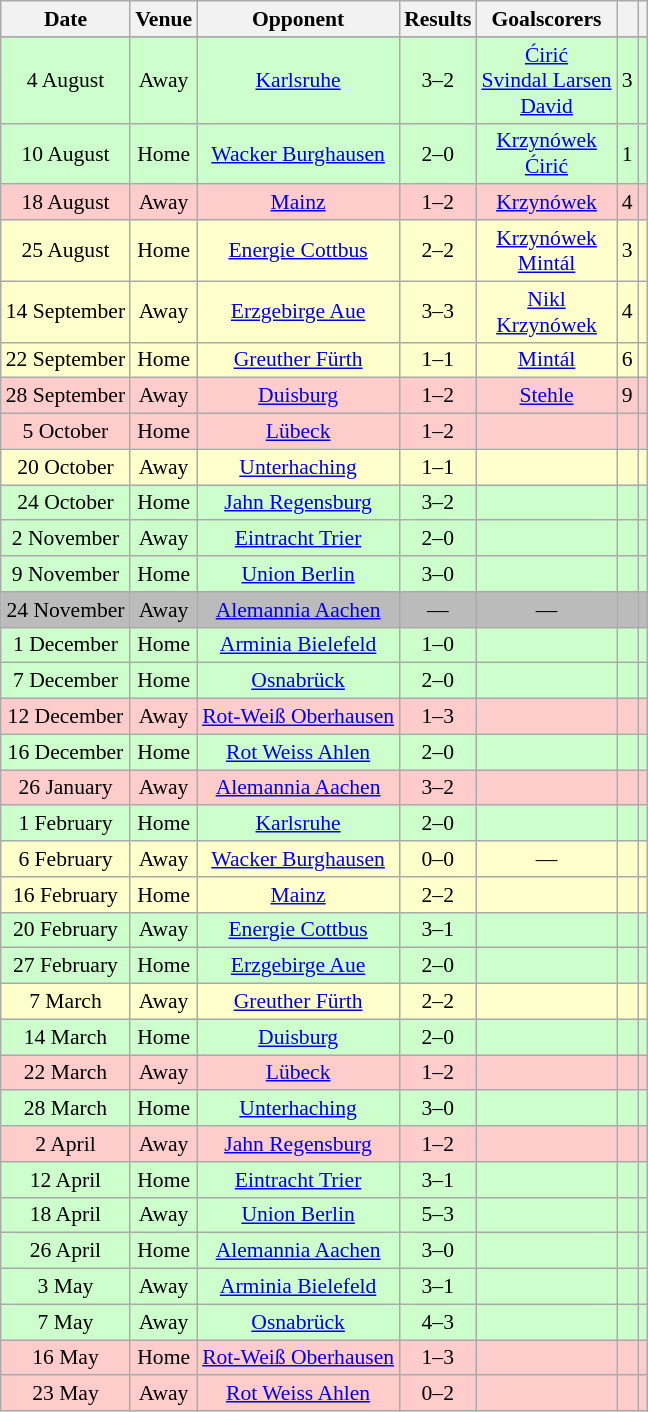<table class="wikitable" Style="text-align: center;font-size:90%">
<tr>
<th>Date</th>
<th>Venue</th>
<th>Opponent</th>
<th>Results<br></th>
<th>Goalscorers</th>
<th></th>
<th></th>
</tr>
<tr>
</tr>
<tr style="background:#cfc">
<td>4 August</td>
<td>Away</td>
<td><a href='#'>Karlsruhe</a></td>
<td>3–2</td>
<td><a href='#'>Ćirić</a> <br><a href='#'>Svindal Larsen</a> <br><a href='#'>David</a> </td>
<td>3</td>
<td><br></td>
</tr>
<tr style="background:#cfc">
<td>10 August</td>
<td>Home</td>
<td><a href='#'>Wacker Burghausen</a></td>
<td>2–0</td>
<td><a href='#'>Krzynówek</a> <br><a href='#'>Ćirić</a> </td>
<td>1</td>
<td><br></td>
</tr>
<tr style="background:#fcc">
<td>18 August</td>
<td>Away</td>
<td><a href='#'>Mainz</a></td>
<td>1–2</td>
<td><a href='#'>Krzynówek</a> </td>
<td>4</td>
<td><br></td>
</tr>
<tr style="background:#ffc">
<td>25 August</td>
<td>Home</td>
<td><a href='#'>Energie Cottbus</a></td>
<td>2–2</td>
<td><a href='#'>Krzynówek</a> <br><a href='#'>Mintál</a> </td>
<td>3</td>
<td><br></td>
</tr>
<tr style="background:#ffc">
<td>14 September</td>
<td>Away</td>
<td><a href='#'>Erzgebirge Aue</a></td>
<td>3–3</td>
<td><a href='#'>Nikl</a> <br><a href='#'>Krzynówek</a> </td>
<td>4</td>
<td><br></td>
</tr>
<tr style="background:#ffc">
<td>22 September</td>
<td>Home</td>
<td><a href='#'>Greuther Fürth</a></td>
<td>1–1</td>
<td><a href='#'>Mintál</a> </td>
<td>6</td>
<td><br></td>
</tr>
<tr style="background:#fcc">
<td>28 September</td>
<td>Away</td>
<td><a href='#'>Duisburg</a></td>
<td>1–2</td>
<td><a href='#'>Stehle</a> </td>
<td>9</td>
<td><br></td>
</tr>
<tr style="background:#fcc">
<td>5 October</td>
<td>Home</td>
<td><a href='#'>Lübeck</a></td>
<td>1–2</td>
<td></td>
<td></td>
<td></td>
</tr>
<tr style="background:#ffc">
<td>20 October</td>
<td>Away</td>
<td><a href='#'>Unterhaching</a></td>
<td>1–1</td>
<td></td>
<td></td>
<td></td>
</tr>
<tr style="background:#cfc">
<td>24 October</td>
<td>Home</td>
<td><a href='#'>Jahn Regensburg</a></td>
<td>3–2</td>
<td></td>
<td></td>
<td></td>
</tr>
<tr style="background:#cfc">
<td>2 November</td>
<td>Away</td>
<td><a href='#'>Eintracht Trier</a></td>
<td>2–0</td>
<td></td>
<td></td>
<td></td>
</tr>
<tr style="background:#cfc">
<td>9 November</td>
<td>Home</td>
<td><a href='#'>Union Berlin</a></td>
<td>3–0</td>
<td></td>
<td></td>
<td></td>
</tr>
<tr style="background:#BBBBBB">
<td>24 November</td>
<td>Away</td>
<td><a href='#'>Alemannia Aachen</a></td>
<td>—</td>
<td>—</td>
<td></td>
<td></td>
</tr>
<tr style="background:#cfc">
<td>1 December</td>
<td>Home</td>
<td><a href='#'>Arminia Bielefeld</a></td>
<td>1–0</td>
<td></td>
<td></td>
<td></td>
</tr>
<tr style="background:#cfc">
<td>7 December</td>
<td>Home</td>
<td><a href='#'>Osnabrück</a></td>
<td>2–0</td>
<td></td>
<td></td>
<td></td>
</tr>
<tr style="background:#fcc">
<td>12 December</td>
<td>Away</td>
<td><a href='#'>Rot-Weiß Oberhausen</a></td>
<td>1–3</td>
<td></td>
<td></td>
<td></td>
</tr>
<tr style="background:#cfc">
<td>16 December</td>
<td>Home</td>
<td><a href='#'>Rot Weiss Ahlen</a></td>
<td>2–0</td>
<td></td>
<td></td>
<td></td>
</tr>
<tr style="background:#fcc">
<td>26 January</td>
<td>Away</td>
<td><a href='#'>Alemannia Aachen</a></td>
<td>3–2</td>
<td></td>
<td></td>
<td></td>
</tr>
<tr style="background:#cfc">
<td>1 February</td>
<td>Home</td>
<td><a href='#'>Karlsruhe</a></td>
<td>2–0</td>
<td></td>
<td></td>
<td></td>
</tr>
<tr style="background:#ffc">
<td>6 February</td>
<td>Away</td>
<td><a href='#'>Wacker Burghausen</a></td>
<td>0–0</td>
<td>—</td>
<td></td>
<td></td>
</tr>
<tr style="background:#ffc">
<td>16 February</td>
<td>Home</td>
<td><a href='#'>Mainz</a></td>
<td>2–2</td>
<td></td>
<td></td>
<td></td>
</tr>
<tr style="background:#cfc">
<td>20 February</td>
<td>Away</td>
<td><a href='#'>Energie Cottbus</a></td>
<td>3–1</td>
<td></td>
<td></td>
<td></td>
</tr>
<tr style="background:#cfc">
<td>27 February</td>
<td>Home</td>
<td><a href='#'>Erzgebirge Aue</a></td>
<td>2–0</td>
<td></td>
<td></td>
<td></td>
</tr>
<tr style="background:#ffc">
<td>7 March</td>
<td>Away</td>
<td><a href='#'>Greuther Fürth</a></td>
<td>2–2</td>
<td></td>
<td></td>
<td></td>
</tr>
<tr style="background:#cfc">
<td>14 March</td>
<td>Home</td>
<td><a href='#'>Duisburg</a></td>
<td>2–0</td>
<td></td>
<td></td>
<td></td>
</tr>
<tr style="background:#fcc">
<td>22 March</td>
<td>Away</td>
<td><a href='#'>Lübeck</a></td>
<td>1–2</td>
<td></td>
<td></td>
<td></td>
</tr>
<tr style="background:#cfc">
<td>28 March</td>
<td>Home</td>
<td><a href='#'>Unterhaching</a></td>
<td>3–0</td>
<td></td>
<td></td>
<td></td>
</tr>
<tr style="background:#fcc">
<td>2 April</td>
<td>Away</td>
<td><a href='#'>Jahn Regensburg</a></td>
<td>1–2</td>
<td></td>
<td></td>
<td></td>
</tr>
<tr style="background:#cfc">
<td>12 April</td>
<td>Home</td>
<td><a href='#'>Eintracht Trier</a></td>
<td>3–1</td>
<td></td>
<td></td>
<td></td>
</tr>
<tr style="background:#cfc">
<td>18 April</td>
<td>Away</td>
<td><a href='#'>Union Berlin</a></td>
<td>5–3</td>
<td></td>
<td></td>
<td></td>
</tr>
<tr style="background:#cfc">
<td>26 April</td>
<td>Home</td>
<td><a href='#'>Alemannia Aachen</a></td>
<td>3–0</td>
<td></td>
<td></td>
<td></td>
</tr>
<tr style="background:#cfc">
<td>3 May</td>
<td>Away</td>
<td><a href='#'>Arminia Bielefeld</a></td>
<td>3–1</td>
<td></td>
<td></td>
<td></td>
</tr>
<tr style="background:#cfc">
<td>7 May</td>
<td>Away</td>
<td><a href='#'>Osnabrück</a></td>
<td>4–3</td>
<td></td>
<td></td>
<td></td>
</tr>
<tr style="background:#fcc">
<td>16 May</td>
<td>Home</td>
<td><a href='#'>Rot-Weiß Oberhausen</a></td>
<td>1–3</td>
<td></td>
<td></td>
<td></td>
</tr>
<tr style="background:#fcc">
<td>23 May</td>
<td>Away</td>
<td><a href='#'>Rot Weiss Ahlen</a></td>
<td>0–2</td>
<td></td>
<td></td>
<td></td>
</tr>
</table>
